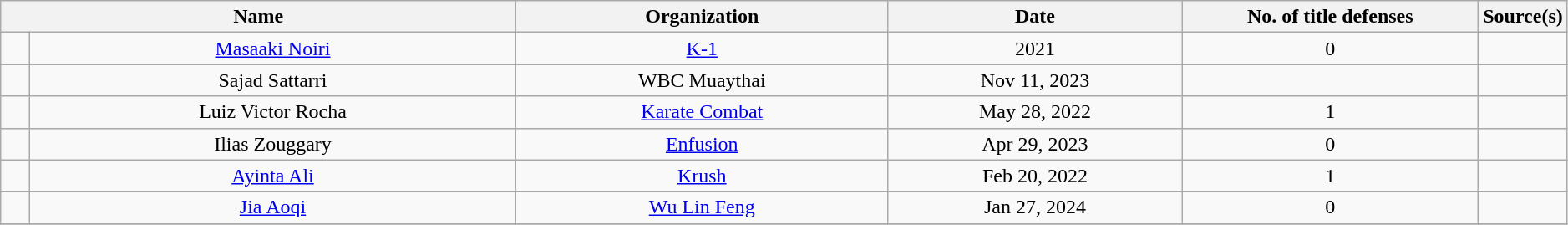<table class="wikitable" style="width:99%; text-align:center;">
<tr>
<th colspan="2" style="width:35%;">Name</th>
<th style="width:25%;">Organization</th>
<th width=20%>Date</th>
<th width=20%>No. of title defenses</th>
<th>Source(s)</th>
</tr>
<tr>
<td><br></td>
<td><a href='#'>Masaaki Noiri</a></td>
<td><a href='#'>K-1</a></td>
<td>2021</td>
<td>0</td>
<td></td>
</tr>
<tr>
<td><br></td>
<td>Sajad Sattarri</td>
<td>WBC Muaythai</td>
<td>Nov 11, 2023</td>
<td></td>
<td></td>
</tr>
<tr>
<td><br></td>
<td>Luiz Victor Rocha</td>
<td><a href='#'>Karate Combat</a></td>
<td>May 28, 2022</td>
<td>1</td>
<td></td>
</tr>
<tr>
<td><br></td>
<td>Ilias Zouggary <br></td>
<td><a href='#'>Enfusion</a></td>
<td>Apr 29, 2023</td>
<td>0</td>
<td></td>
</tr>
<tr>
<td><br></td>
<td><a href='#'>Ayinta Ali</a></td>
<td><a href='#'>Krush</a></td>
<td>Feb 20, 2022</td>
<td>1</td>
<td></td>
</tr>
<tr>
<td><br></td>
<td><a href='#'>Jia Aoqi</a></td>
<td><a href='#'>Wu Lin Feng</a></td>
<td>Jan 27, 2024</td>
<td>0</td>
<td></td>
</tr>
<tr>
</tr>
</table>
